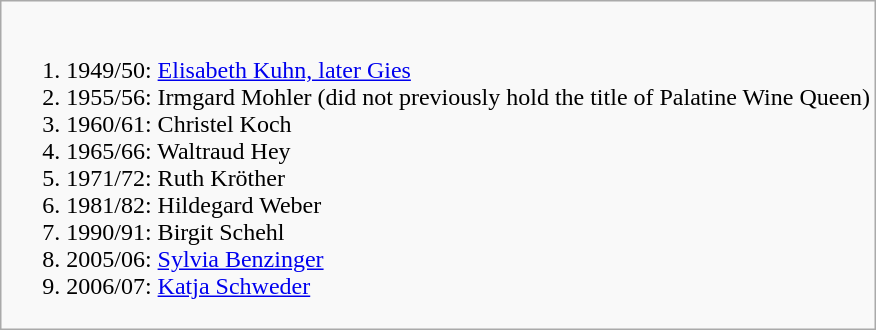<table class="wikitable">
<tr>
<td width="100%"><br><ol><li>1949/50: <a href='#'>Elisabeth Kuhn, later Gies</a></li><li>1955/56: Irmgard Mohler (did not previously hold the title of Palatine Wine Queen)</li><li>1960/61: Christel Koch</li><li>1965/66: Waltraud Hey</li><li>1971/72: Ruth Kröther</li><li>1981/82: Hildegard Weber</li><li>1990/91: Birgit Schehl</li><li>2005/06: <a href='#'>Sylvia Benzinger</a></li><li>2006/07: <a href='#'>Katja Schweder</a></li></ol></td>
</tr>
</table>
